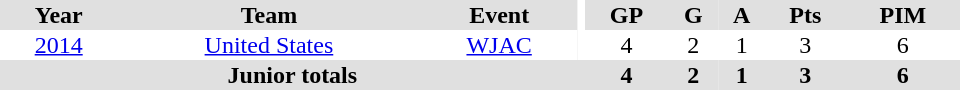<table border="0" cellpadding="1" cellspacing="0" ID="Table3" style="text-align:center; width:40em">
<tr bgcolor="#e0e0e0">
<th>Year</th>
<th>Team</th>
<th>Event</th>
<th rowspan="102" bgcolor="#ffffff"></th>
<th>GP</th>
<th>G</th>
<th>A</th>
<th>Pts</th>
<th>PIM</th>
</tr>
<tr>
<td><a href='#'>2014</a></td>
<td><a href='#'>United States</a></td>
<td><a href='#'>WJAC</a></td>
<td>4</td>
<td>2</td>
<td>1</td>
<td>3</td>
<td>6</td>
</tr>
<tr bgcolor="#e0e0e0">
<th colspan="4">Junior totals</th>
<th>4</th>
<th>2</th>
<th>1</th>
<th>3</th>
<th>6</th>
</tr>
</table>
